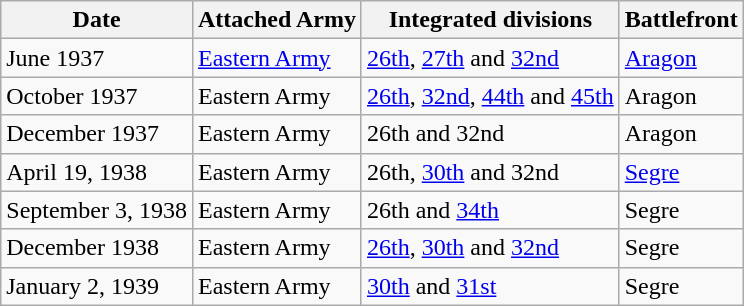<table class = "wikitable">
<tr>
<th>Date</th>
<th>Attached Army</th>
<th>Integrated divisions</th>
<th>Battlefront</th>
</tr>
<tr>
<td>June 1937</td>
<td><a href='#'>Eastern Army</a></td>
<td><a href='#'>26th</a>, <a href='#'>27th</a> and <a href='#'>32nd</a></td>
<td><a href='#'> Aragon</a></td>
</tr>
<tr>
<td>October 1937</td>
<td>Eastern Army</td>
<td><a href='#'>26th</a>, <a href='#'>32nd</a>, <a href='#'>44th</a> and <a href='#'>45th</a></td>
<td>Aragon</td>
</tr>
<tr>
<td>December 1937</td>
<td>Eastern Army</td>
<td>26th and 32nd</td>
<td>Aragon</td>
</tr>
<tr>
<td>April 19, 1938</td>
<td>Eastern Army</td>
<td>26th, <a href='#'>30th</a> and 32nd</td>
<td><a href='#'> Segre</a></td>
</tr>
<tr>
<td>September 3, 1938</td>
<td>Eastern Army</td>
<td>26th and <a href='#'>34th</a></td>
<td>Segre</td>
</tr>
<tr>
<td>December 1938</td>
<td>Eastern Army</td>
<td><a href='#'>26th</a>, <a href='#'>30th</a> and <a href='#'>32nd</a></td>
<td>Segre</td>
</tr>
<tr>
<td>January 2, 1939</td>
<td>Eastern Army</td>
<td><a href='#'>30th</a> and <a href='#'>31st</a></td>
<td>Segre</td>
</tr>
</table>
